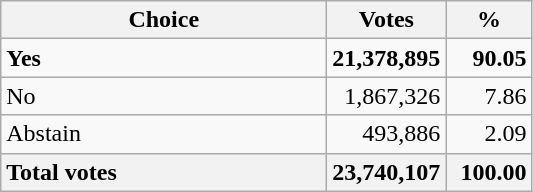<table class="wikitable" style="margin-right: 1em; background: #f9f9f9;">
<tr>
<th scope="col" style="width: 210px">Choice</th>
<th scope="col" style="width: 70px">Votes</th>
<th scope="col" style="width: 50px">%</th>
</tr>
<tr>
<td><strong>Yes</strong></td>
<td style="text-align:right;"><strong>21,378,895</strong></td>
<td style="text-align:right;"><strong>90.05</strong></td>
</tr>
<tr>
<td>No</td>
<td style="text-align:right;">1,867,326</td>
<td style="text-align:right;">7.86</td>
</tr>
<tr>
<td>Abstain</td>
<td style="text-align:right;">493,886</td>
<td style="text-align:right;">2.09</td>
</tr>
<tr class="tfoot" style="background:#f2f2f2;">
<td style="text-align:left;"><strong>Total votes</strong></td>
<td style="text-align:right;"><strong>23,740,107</strong></td>
<td style="text-align:right;"><strong>100.00</strong></td>
</tr>
</table>
